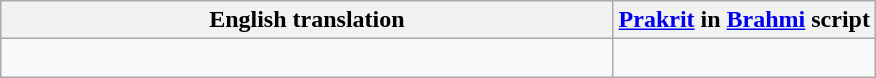<table class = "wikitable center">
<tr>
<th scope = "col" align=center>English translation</th>
<th><a href='#'>Prakrit</a> in <a href='#'>Brahmi</a> script</th>
</tr>
<tr>
<td align = left><br></td>
<td align = center width = "30%"></td>
</tr>
</table>
